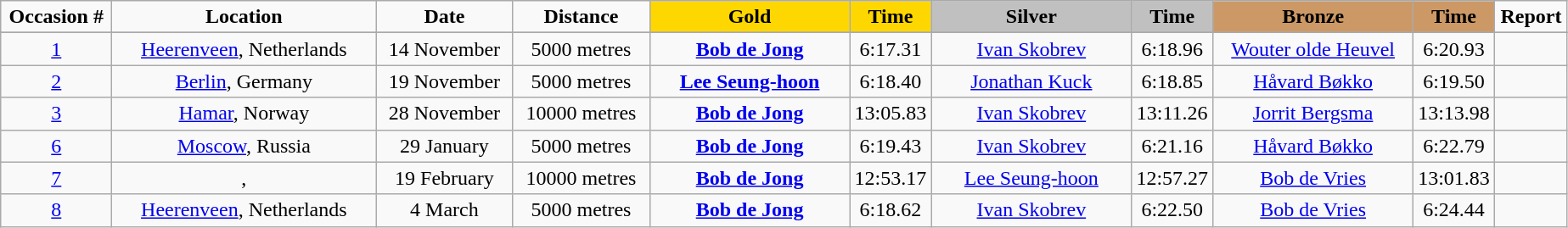<table class="wikitable">
<tr>
<td width="80" align="center"><strong>Occasion #</strong></td>
<td width="200" align="center"><strong>Location</strong></td>
<td width="100" align="center"><strong>Date</strong></td>
<td width="100" align="center"><strong>Distance</strong></td>
<td width="150" bgcolor="gold" align="center"><strong>Gold</strong></td>
<td width="50" bgcolor="gold" align="center"><strong>Time</strong></td>
<td width="150" bgcolor="silver" align="center"><strong>Silver</strong></td>
<td width="50" bgcolor="silver" align="center"><strong>Time</strong></td>
<td width="150" bgcolor="#CC9966" align="center"><strong>Bronze</strong></td>
<td width="50" bgcolor="#CC9966" align="center"><strong>Time</strong></td>
<td width="50" align="center"><strong>Report</strong></td>
</tr>
<tr bgcolor="#cccccc">
</tr>
<tr>
<td align="center"><a href='#'>1</a></td>
<td align="center"><a href='#'>Heerenveen</a>, Netherlands</td>
<td align="center">14 November</td>
<td align="center">5000 metres</td>
<td align="center"><strong><a href='#'>Bob de Jong</a></strong><br><small></small></td>
<td align="center">6:17.31</td>
<td align="center"><a href='#'>Ivan Skobrev</a><br><small></small></td>
<td align="center">6:18.96</td>
<td align="center"><a href='#'>Wouter olde Heuvel</a><br><small></small></td>
<td align="center">6:20.93</td>
<td align="center"></td>
</tr>
<tr>
<td align="center"><a href='#'>2</a></td>
<td align="center"><a href='#'>Berlin</a>, Germany</td>
<td align="center">19 November</td>
<td align="center">5000 metres</td>
<td align="center"><strong><a href='#'>Lee Seung-hoon</a></strong><br><small></small></td>
<td align="center">6:18.40</td>
<td align="center"><a href='#'>Jonathan Kuck</a><br><small></small></td>
<td align="center">6:18.85</td>
<td align="center"><a href='#'>Håvard Bøkko</a><br><small></small></td>
<td align="center">6:19.50</td>
<td align="center"></td>
</tr>
<tr>
<td align="center"><a href='#'>3</a></td>
<td align="center"><a href='#'>Hamar</a>, Norway</td>
<td align="center">28 November</td>
<td align="center">10000 metres</td>
<td align="center"><strong><a href='#'>Bob de Jong</a></strong><br><small></small></td>
<td align="center">13:05.83</td>
<td align="center"><a href='#'>Ivan Skobrev</a><br><small></small></td>
<td align="center">13:11.26</td>
<td align="center"><a href='#'>Jorrit Bergsma</a><br><small></small></td>
<td align="center">13:13.98</td>
<td align="center"></td>
</tr>
<tr>
<td align="center"><a href='#'>6</a></td>
<td align="center"><a href='#'>Moscow</a>, Russia</td>
<td align="center">29 January</td>
<td align="center">5000 metres</td>
<td align="center"><strong><a href='#'>Bob de Jong</a></strong><br><small></small></td>
<td align="center">6:19.43</td>
<td align="center"><a href='#'>Ivan Skobrev</a><br><small></small></td>
<td align="center">6:21.16</td>
<td align="center"><a href='#'>Håvard Bøkko</a><br><small></small></td>
<td align="center">6:22.79</td>
<td align="center"></td>
</tr>
<tr>
<td align="center"><a href='#'>7</a></td>
<td align="center">, </td>
<td align="center">19 February</td>
<td align="center">10000 metres</td>
<td align="center"><strong><a href='#'>Bob de Jong</a></strong><br><small></small></td>
<td align="center">12:53.17</td>
<td align="center"><a href='#'>Lee Seung-hoon</a><br><small></small></td>
<td align="center">12:57.27</td>
<td align="center"><a href='#'>Bob de Vries</a><br><small></small></td>
<td align="center">13:01.83</td>
<td align="center"></td>
</tr>
<tr>
<td align="center"><a href='#'>8</a></td>
<td align="center"><a href='#'>Heerenveen</a>, Netherlands</td>
<td align="center">4 March</td>
<td align="center">5000 metres</td>
<td align="center"><strong><a href='#'>Bob de Jong</a></strong><br><small></small></td>
<td align="center">6:18.62</td>
<td align="center"><a href='#'>Ivan Skobrev</a><br><small></small></td>
<td align="center">6:22.50</td>
<td align="center"><a href='#'>Bob de Vries</a><br><small></small></td>
<td align="center">6:24.44</td>
<td align="center"></td>
</tr>
</table>
